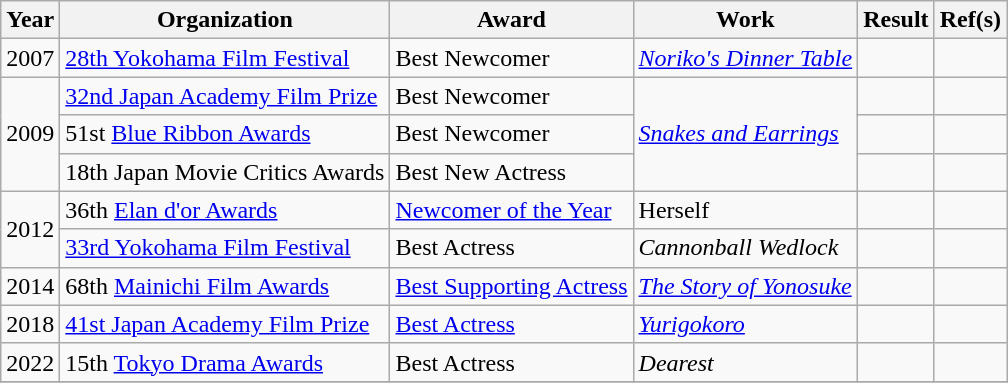<table class="wikitable">
<tr>
<th>Year</th>
<th>Organization</th>
<th>Award</th>
<th>Work</th>
<th>Result</th>
<th>Ref(s)</th>
</tr>
<tr>
<td rowspan="1">2007</td>
<td><a href='#'>28th Yokohama Film Festival</a></td>
<td>Best Newcomer</td>
<td><em><a href='#'>Noriko's Dinner Table</a></em></td>
<td></td>
<td></td>
</tr>
<tr>
<td rowspan="3">2009</td>
<td><a href='#'>32nd Japan Academy Film Prize</a></td>
<td>Best Newcomer</td>
<td rowspan="3"><em><a href='#'>Snakes and Earrings</a></em></td>
<td></td>
<td></td>
</tr>
<tr>
<td>51st <a href='#'>Blue Ribbon Awards</a></td>
<td>Best Newcomer</td>
<td></td>
<td></td>
</tr>
<tr>
<td>18th Japan Movie Critics Awards</td>
<td>Best New Actress</td>
<td></td>
<td></td>
</tr>
<tr>
<td rowspan="2">2012</td>
<td>36th <a href='#'>Elan d'or Awards</a></td>
<td><a href='#'>Newcomer of the Year</a></td>
<td>Herself</td>
<td></td>
<td></td>
</tr>
<tr>
<td><a href='#'>33rd Yokohama Film Festival</a></td>
<td>Best Actress</td>
<td><em>Cannonball Wedlock</em></td>
<td></td>
<td></td>
</tr>
<tr>
<td>2014</td>
<td>68th <a href='#'>Mainichi Film Awards</a></td>
<td><a href='#'>Best Supporting Actress</a></td>
<td><em><a href='#'>The Story of Yonosuke</a></em></td>
<td></td>
<td></td>
</tr>
<tr>
<td>2018</td>
<td><a href='#'>41st Japan Academy Film Prize</a></td>
<td><a href='#'>Best Actress</a></td>
<td><em><a href='#'>Yurigokoro</a></em></td>
<td></td>
<td></td>
</tr>
<tr>
<td>2022</td>
<td>15th <a href='#'>Tokyo Drama Awards</a></td>
<td>Best Actress</td>
<td><em>Dearest</em></td>
<td></td>
<td></td>
</tr>
<tr>
</tr>
</table>
